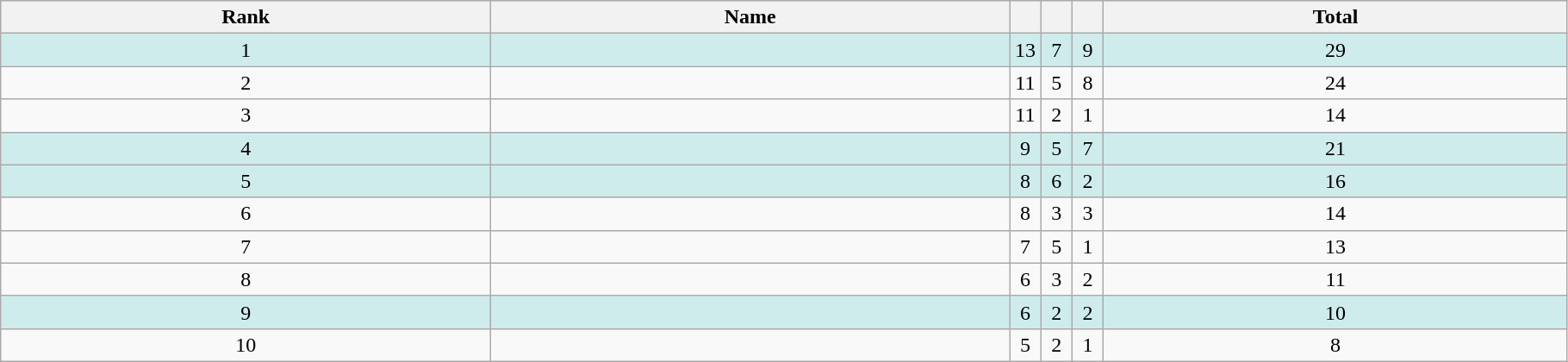<table class="wikitable" width=96% style="text-align:center">
<tr>
<th>Rank</th>
<th>Name</th>
<th style="width:2%;" bgcolor=gold></th>
<th style="width:2%;" bgcolor=silver></th>
<th style="width:2%;" bgcolor=cc9966></th>
<th>Total</th>
</tr>
<tr style="background:#CFECEC">
<td>1</td>
<td align=left></td>
<td>13</td>
<td>7</td>
<td>9</td>
<td>29</td>
</tr>
<tr>
<td>2</td>
<td align=left></td>
<td>11</td>
<td>5</td>
<td>8</td>
<td>24</td>
</tr>
<tr>
<td>3</td>
<td align=left></td>
<td>11</td>
<td>2</td>
<td>1</td>
<td>14</td>
</tr>
<tr style="background:#CFECEC">
<td>4</td>
<td align=left></td>
<td>9</td>
<td>5</td>
<td>7</td>
<td>21</td>
</tr>
<tr style="background:#CFECEC">
<td>5</td>
<td align=left></td>
<td>8</td>
<td>6</td>
<td>2</td>
<td>16</td>
</tr>
<tr>
<td>6</td>
<td align=left></td>
<td>8</td>
<td>3</td>
<td>3</td>
<td>14</td>
</tr>
<tr>
<td>7</td>
<td align=left></td>
<td>7</td>
<td>5</td>
<td>1</td>
<td>13</td>
</tr>
<tr>
<td>8</td>
<td align=left></td>
<td>6</td>
<td>3</td>
<td>2</td>
<td>11</td>
</tr>
<tr style="background:#CFECEC">
<td>9</td>
<td align=left></td>
<td>6</td>
<td>2</td>
<td>2</td>
<td>10</td>
</tr>
<tr>
<td>10</td>
<td align=left></td>
<td>5</td>
<td>2</td>
<td>1</td>
<td>8</td>
</tr>
</table>
